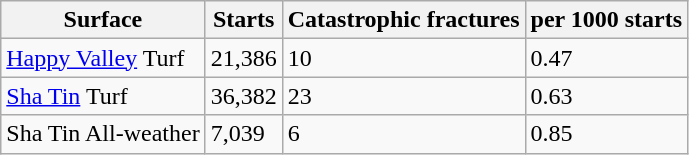<table class="wikitable">
<tr>
<th>Surface</th>
<th>Starts</th>
<th>Catastrophic fractures</th>
<th>per 1000 starts</th>
</tr>
<tr>
<td><a href='#'>Happy Valley</a> Turf</td>
<td>21,386</td>
<td>10</td>
<td>0.47</td>
</tr>
<tr>
<td><a href='#'>Sha Tin</a> Turf</td>
<td>36,382</td>
<td>23</td>
<td>0.63</td>
</tr>
<tr>
<td>Sha Tin All-weather</td>
<td>7,039</td>
<td>6</td>
<td>0.85</td>
</tr>
</table>
